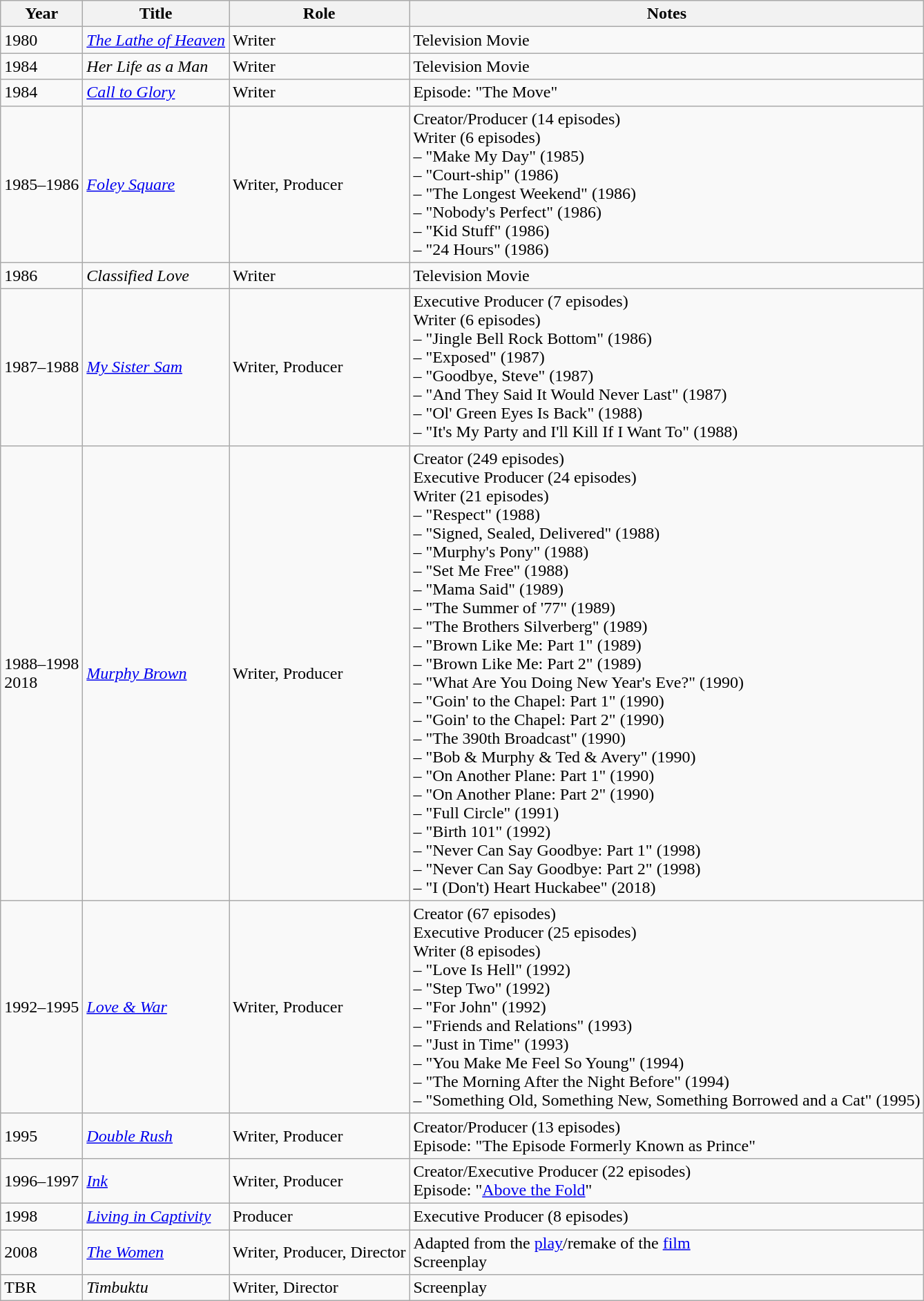<table class="wikitable">
<tr>
<th>Year</th>
<th>Title</th>
<th>Role</th>
<th>Notes</th>
</tr>
<tr>
<td>1980</td>
<td><em><a href='#'>The Lathe of Heaven</a></em></td>
<td>Writer</td>
<td>Television Movie</td>
</tr>
<tr>
<td>1984</td>
<td><em>Her Life as a Man</em></td>
<td>Writer</td>
<td>Television Movie</td>
</tr>
<tr>
<td>1984</td>
<td><em><a href='#'>Call to Glory</a></em></td>
<td>Writer</td>
<td>Episode: "The Move"</td>
</tr>
<tr>
<td>1985–1986</td>
<td><em><a href='#'>Foley Square</a></em></td>
<td>Writer, Producer</td>
<td>Creator/Producer (14 episodes)<br>Writer (6 episodes)<br>– "Make My Day" (1985)<br>– "Court-ship" (1986)<br>– "The Longest Weekend" (1986)<br>– "Nobody's Perfect" (1986)<br>– "Kid Stuff" (1986)<br>– "24 Hours" (1986)</td>
</tr>
<tr>
<td>1986</td>
<td><em>Classified Love</em></td>
<td>Writer</td>
<td>Television Movie</td>
</tr>
<tr>
<td>1987–1988</td>
<td><em><a href='#'>My Sister Sam</a></em></td>
<td>Writer, Producer</td>
<td>Executive Producer (7 episodes)<br>Writer (6 episodes)<br>– "Jingle Bell Rock Bottom" (1986)<br>– "Exposed" (1987)<br>– "Goodbye, Steve" (1987)<br>– "And They Said It Would Never Last" (1987)<br>– "Ol' Green Eyes Is Back" (1988)<br>– "It's My Party and I'll Kill If I Want To" (1988)</td>
</tr>
<tr>
<td>1988–1998<br>2018</td>
<td><em><a href='#'>Murphy Brown</a></em></td>
<td>Writer, Producer</td>
<td>Creator (249 episodes)<br>Executive Producer (24 episodes)<br>Writer (21 episodes)<br>– "Respect" (1988)<br>– "Signed, Sealed, Delivered" (1988)<br>– "Murphy's Pony" (1988)<br>– "Set Me Free" (1988)<br>– "Mama Said" (1989)<br>– "The Summer of '77" (1989)<br>– "The Brothers Silverberg" (1989)<br>– "Brown Like Me: Part 1" (1989)<br>– "Brown Like Me: Part 2" (1989)<br>– "What Are You Doing New Year's Eve?" (1990)<br>– "Goin' to the Chapel: Part 1" (1990)<br>– "Goin' to the Chapel: Part 2" (1990)<br>– "The 390th Broadcast" (1990)<br>– "Bob & Murphy & Ted & Avery" (1990)<br>– "On Another Plane: Part 1" (1990)<br>– "On Another Plane: Part 2" (1990)<br>– "Full Circle" (1991)<br>– "Birth 101" (1992)<br>– "Never Can Say Goodbye: Part 1" (1998)<br>– "Never Can Say Goodbye: Part 2" (1998)<br>– "I (Don't) Heart Huckabee" (2018)<br></td>
</tr>
<tr>
<td>1992–1995</td>
<td><em><a href='#'>Love & War</a></em></td>
<td>Writer, Producer</td>
<td>Creator (67 episodes)<br>Executive Producer (25 episodes)<br>Writer (8 episodes)<br>– "Love Is Hell" (1992)<br>– "Step Two" (1992)<br>– "For John" (1992)<br>– "Friends and Relations" (1993)<br>– "Just in Time" (1993)<br>– "You Make Me Feel So Young" (1994)<br>– "The Morning After the Night Before" (1994)<br>– "Something Old, Something New, Something Borrowed and a Cat" (1995)<br></td>
</tr>
<tr>
<td>1995</td>
<td><em><a href='#'>Double Rush</a></em></td>
<td>Writer, Producer</td>
<td>Creator/Producer (13 episodes)<br>Episode: "The Episode Formerly Known as Prince"</td>
</tr>
<tr>
<td>1996–1997</td>
<td><em><a href='#'>Ink</a></em></td>
<td>Writer, Producer</td>
<td>Creator/Executive Producer (22 episodes)<br>Episode: "<a href='#'>Above the Fold</a>"</td>
</tr>
<tr>
<td>1998</td>
<td><em><a href='#'>Living in Captivity</a></em></td>
<td>Producer</td>
<td>Executive Producer (8 episodes)</td>
</tr>
<tr>
<td>2008</td>
<td><em><a href='#'>The Women</a></em></td>
<td>Writer, Producer, Director</td>
<td>Adapted from the <a href='#'>play</a>/remake of the <a href='#'>film</a><br>Screenplay </td>
</tr>
<tr>
<td>TBR</td>
<td><em>Timbuktu</em></td>
<td>Writer, Director</td>
<td>Screenplay</td>
</tr>
</table>
